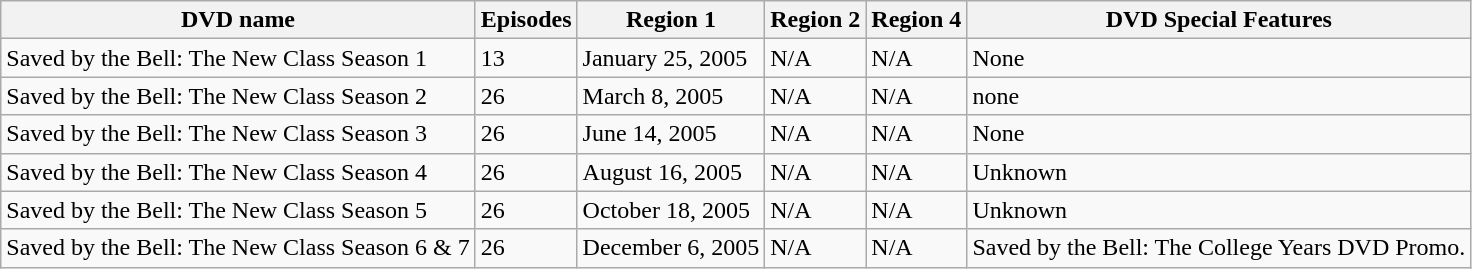<table class="wikitable">
<tr>
<th>DVD name</th>
<th>Episodes</th>
<th>Region 1</th>
<th>Region 2</th>
<th>Region 4</th>
<th>DVD Special Features</th>
</tr>
<tr>
<td>Saved by the Bell: The New Class Season 1</td>
<td>13</td>
<td>January 25, 2005</td>
<td>N/A</td>
<td>N/A</td>
<td>None</td>
</tr>
<tr>
<td>Saved by the Bell: The New Class Season 2</td>
<td>26</td>
<td>March 8, 2005</td>
<td>N/A</td>
<td>N/A</td>
<td>none</td>
</tr>
<tr>
<td>Saved by the Bell: The New Class Season 3</td>
<td>26</td>
<td>June 14, 2005</td>
<td>N/A</td>
<td>N/A</td>
<td>None</td>
</tr>
<tr>
<td>Saved by the Bell: The New Class Season 4</td>
<td>26</td>
<td>August 16, 2005</td>
<td>N/A</td>
<td>N/A</td>
<td>Unknown</td>
</tr>
<tr>
<td>Saved by the Bell: The New Class Season 5</td>
<td>26</td>
<td>October 18, 2005</td>
<td>N/A</td>
<td>N/A</td>
<td>Unknown</td>
</tr>
<tr>
<td>Saved by the Bell: The New Class Season 6 & 7</td>
<td>26</td>
<td>December 6, 2005</td>
<td>N/A</td>
<td>N/A</td>
<td>Saved by the Bell: The College Years DVD Promo.</td>
</tr>
</table>
